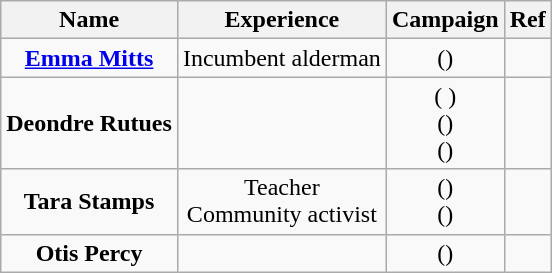<table class="wikitable" style="text-align:center">
<tr>
<th>Name</th>
<th>Experience</th>
<th>Campaign</th>
<th>Ref</th>
</tr>
<tr>
<td><strong><a href='#'>Emma Mitts</a></strong></td>
<td>Incumbent alderman</td>
<td>()</td>
<td></td>
</tr>
<tr>
<td><strong>Deondre Rutues</strong></td>
<td></td>
<td>( )<br>()<br>()</td>
<td></td>
</tr>
<tr>
<td><strong>Tara Stamps</strong></td>
<td>Teacher<br>Community activist</td>
<td>()<br>()</td>
<td></td>
</tr>
<tr>
<td><strong>Otis Percy</strong></td>
<td></td>
<td>()</td>
<td></td>
</tr>
</table>
